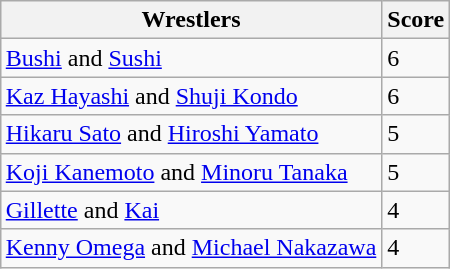<table class="wikitable" style="margin: 1em auto 1em auto">
<tr>
<th>Wrestlers</th>
<th>Score</th>
</tr>
<tr>
<td><a href='#'>Bushi</a> and <a href='#'>Sushi</a></td>
<td>6</td>
</tr>
<tr>
<td><a href='#'>Kaz Hayashi</a> and <a href='#'>Shuji Kondo</a><br></td>
<td>6</td>
</tr>
<tr>
<td><a href='#'>Hikaru Sato</a> and <a href='#'>Hiroshi Yamato</a></td>
<td>5</td>
</tr>
<tr>
<td><a href='#'>Koji Kanemoto</a> and <a href='#'>Minoru Tanaka</a><br></td>
<td>5</td>
</tr>
<tr>
<td><a href='#'>Gillette</a> and <a href='#'>Kai</a></td>
<td>4</td>
</tr>
<tr>
<td><a href='#'>Kenny Omega</a> and <a href='#'>Michael Nakazawa</a></td>
<td>4</td>
</tr>
</table>
